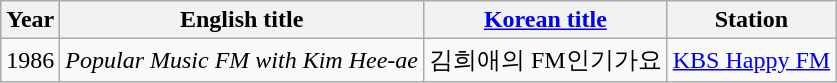<table class="wikitable sortable">
<tr>
<th>Year</th>
<th>English title</th>
<th><a href='#'>Korean title</a></th>
<th>Station</th>
</tr>
<tr>
<td>1986</td>
<td><em>Popular Music FM with Kim Hee-ae</em></td>
<td>김희애의 FM인기가요</td>
<td><a href='#'>KBS Happy FM</a></td>
</tr>
</table>
